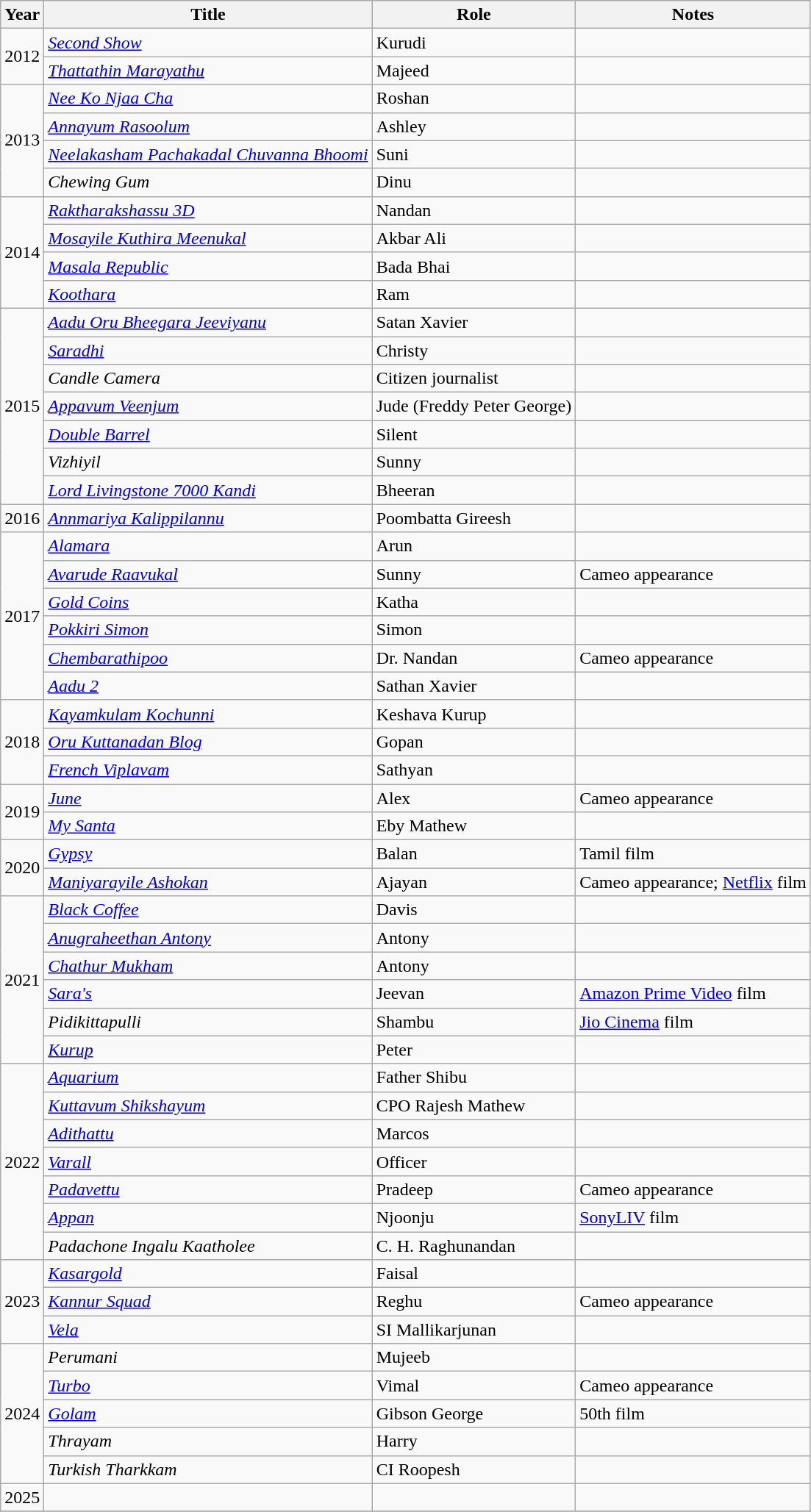<table class="wikitable sortable">
<tr>
<th>Year</th>
<th>Title</th>
<th>Role</th>
<th class="unsortable">Notes</th>
</tr>
<tr>
<td rowspan=2>2012</td>
<td><em><a href='#'>Second Show</a></em></td>
<td>Kurudi</td>
<td></td>
</tr>
<tr>
<td><em><a href='#'>Thattathin Marayathu</a></em></td>
<td>Majeed</td>
<td></td>
</tr>
<tr>
<td rowspan=4>2013</td>
<td><em><a href='#'>Nee Ko Njaa Cha</a></em></td>
<td>Roshan</td>
<td></td>
</tr>
<tr>
<td><em><a href='#'>Annayum Rasoolum</a></em></td>
<td>Ashley</td>
<td></td>
</tr>
<tr>
<td><em><a href='#'>Neelakasham Pachakadal Chuvanna Bhoomi</a></em></td>
<td>Suni</td>
<td></td>
</tr>
<tr>
<td><em>Chewing Gum</em></td>
<td>Dinu</td>
<td></td>
</tr>
<tr>
<td rowspan=4>2014</td>
<td><em><a href='#'>Raktharakshassu 3D</a></em></td>
<td>Nandan</td>
<td></td>
</tr>
<tr>
<td><em><a href='#'>Mosayile Kuthira Meenukal</a></em></td>
<td>Akbar Ali</td>
<td></td>
</tr>
<tr>
<td><em><a href='#'>Masala Republic</a></em></td>
<td>Bada Bhai</td>
<td></td>
</tr>
<tr>
<td><em><a href='#'>Koothara</a></em></td>
<td>Ram</td>
<td></td>
</tr>
<tr>
<td rowspan=7>2015</td>
<td><em><a href='#'>Aadu Oru Bheegara Jeeviyanu</a></em></td>
<td>Satan Xavier</td>
<td></td>
</tr>
<tr>
<td><em><a href='#'>Saradhi</a></em></td>
<td>Christy</td>
<td></td>
</tr>
<tr>
<td><em>Candle Camera</em></td>
<td>Citizen journalist</td>
<td></td>
</tr>
<tr>
<td><em><a href='#'>Appavum Veenjum</a></em></td>
<td>Jude (Freddy Peter George)</td>
<td></td>
</tr>
<tr>
<td><em><a href='#'>Double Barrel</a></em></td>
<td>Silent</td>
<td></td>
</tr>
<tr>
<td><em>Vizhiyil</em></td>
<td>Sunny</td>
<td></td>
</tr>
<tr>
<td><em><a href='#'>Lord Livingstone 7000 Kandi</a></em></td>
<td>Bheeran</td>
<td></td>
</tr>
<tr>
<td>2016</td>
<td><em><a href='#'>Annmariya Kalippilannu</a></em></td>
<td>Poombatta Gireesh</td>
<td></td>
</tr>
<tr>
<td rowspan="6">2017</td>
<td><em><a href='#'>Alamara</a></em></td>
<td>Arun</td>
<td></td>
</tr>
<tr>
<td><em><a href='#'>Avarude Raavukal</a></em></td>
<td>Sunny</td>
<td>Cameo appearance</td>
</tr>
<tr>
<td><em><a href='#'>Gold Coins</a></em></td>
<td>Katha</td>
<td></td>
</tr>
<tr>
<td><em><a href='#'>Pokkiri Simon</a></em></td>
<td>Simon</td>
<td></td>
</tr>
<tr>
<td><em><a href='#'>Chembarathipoo</a></em></td>
<td>Dr. Nandan</td>
<td>Cameo appearance</td>
</tr>
<tr>
<td><em><a href='#'>Aadu 2</a></em></td>
<td>Sathan Xavier</td>
<td></td>
</tr>
<tr>
<td rowspan="3">2018</td>
<td><em><a href='#'>Kayamkulam Kochunni</a></em></td>
<td>Keshava Kurup</td>
<td></td>
</tr>
<tr>
<td><em><a href='#'>Oru Kuttanadan Blog</a></em></td>
<td>Gopan</td>
<td></td>
</tr>
<tr>
<td><em><a href='#'>French Viplavam</a></em></td>
<td>Sathyan</td>
<td></td>
</tr>
<tr>
<td rowspan="2">2019</td>
<td><em><a href='#'>June</a></em></td>
<td>Alex</td>
<td>Cameo appearance</td>
</tr>
<tr>
<td><em><a href='#'>My Santa</a></em></td>
<td>Eby Mathew</td>
<td></td>
</tr>
<tr>
<td rowspan="2">2020</td>
<td><a href='#'><em>Gypsy</em></a></td>
<td>Balan</td>
<td>Tamil film</td>
</tr>
<tr>
<td><em><a href='#'>Maniyarayile Ashokan</a></em></td>
<td>Ajayan</td>
<td>Cameo appearance; <a href='#'>Netflix</a> film</td>
</tr>
<tr>
<td rowspan="6">2021</td>
<td><em><a href='#'>Black Coffee</a></em></td>
<td>Davis</td>
<td></td>
</tr>
<tr>
<td><em><a href='#'>Anugraheethan Antony</a></em></td>
<td>Antony</td>
<td></td>
</tr>
<tr>
<td><em><a href='#'>Chathur Mukham</a></em></td>
<td>Antony</td>
<td></td>
</tr>
<tr>
<td><em><a href='#'>Sara's</a></em></td>
<td>Jeevan</td>
<td><a href='#'>Amazon Prime Video</a> film</td>
</tr>
<tr>
<td><em>Pidikittapulli</em></td>
<td>Shambu</td>
<td><a href='#'>Jio Cinema</a> film</td>
</tr>
<tr>
<td><em><a href='#'>Kurup</a></em></td>
<td>Peter</td>
<td></td>
</tr>
<tr>
<td rowspan=7>2022</td>
<td><em><a href='#'>Aquarium</a></em></td>
<td>Father Shibu</td>
<td></td>
</tr>
<tr>
<td><em><a href='#'>Kuttavum Shikshayum</a></em></td>
<td>CPO Rajesh Mathew</td>
<td></td>
</tr>
<tr>
<td><em><a href='#'>Adithattu</a></em></td>
<td>Marcos</td>
<td></td>
</tr>
<tr>
<td><em><a href='#'>Varall</a></em></td>
<td>Officer</td>
<td></td>
</tr>
<tr>
<td><em><a href='#'>Padavettu</a></em></td>
<td>Pradeep</td>
<td>Cameo appearance</td>
</tr>
<tr>
<td><em><a href='#'>Appan</a></em></td>
<td>Njoonju</td>
<td><a href='#'>SonyLIV</a> film</td>
</tr>
<tr>
<td><em>Padachone Ingalu Kaatholee</em></td>
<td>C. H. Raghunandan</td>
<td></td>
</tr>
<tr>
<td rowspan=3>2023</td>
<td><em><a href='#'>Kasargold</a></em></td>
<td>Faisal</td>
<td></td>
</tr>
<tr>
<td><em><a href='#'>Kannur Squad</a></em></td>
<td>Reghu</td>
<td>Cameo appearance</td>
</tr>
<tr>
<td><em><a href='#'>Vela</a></em></td>
<td>SI Mallikarjunan</td>
<td></td>
</tr>
<tr>
<td rowspan=5>2024</td>
<td><em>Perumani</em></td>
<td>Mujeeb</td>
<td></td>
</tr>
<tr>
<td><em><a href='#'>Turbo</a></em></td>
<td>Vimal</td>
<td>Cameo appearance</td>
</tr>
<tr>
<td><em><a href='#'>Golam</a></em></td>
<td>Gibson George</td>
<td>50th film</td>
</tr>
<tr>
<td><em>Thrayam</em></td>
<td>Harry</td>
<td></td>
</tr>
<tr>
<td><em>Turkish Tharkkam</em></td>
<td>CI Roopesh</td>
<td></td>
</tr>
<tr>
<td>2025</td>
<td></td>
<td></td>
<td></td>
</tr>
<tr>
</tr>
</table>
